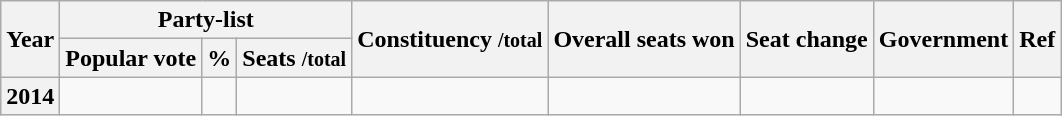<table class="wikitable" style="text-align:center">
<tr>
<th rowspan=2>Year</th>
<th colspan=3>Party-list</th>
<th rowspan=2>Constituency <small>/total</small></th>
<th rowspan=2>Overall seats won</th>
<th rowspan=2>Seat change</th>
<th rowspan=2>Government</th>
<th rowspan=2>Ref</th>
</tr>
<tr>
<th>Popular vote</th>
<th>%</th>
<th>Seats <small>/total</small></th>
</tr>
<tr>
<th>2014</th>
<td></td>
<td></td>
<td></td>
<td></td>
<td></td>
<td></td>
<td></td>
<td></td>
</tr>
</table>
